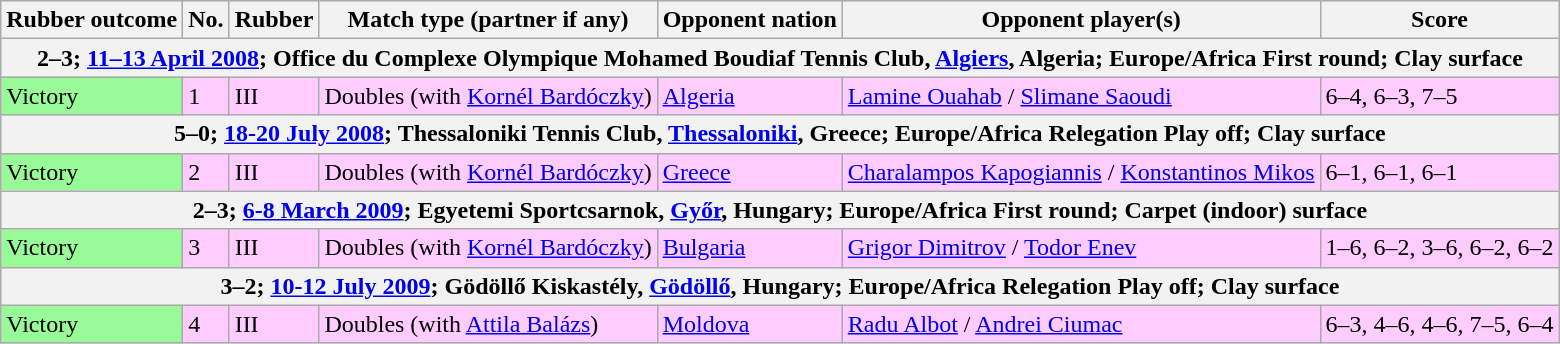<table class=wikitable>
<tr>
<th>Rubber outcome</th>
<th>No.</th>
<th>Rubber</th>
<th>Match type (partner if any)</th>
<th>Opponent nation</th>
<th>Opponent player(s)</th>
<th>Score</th>
</tr>
<tr>
<th colspan=7>2–3; <a href='#'>11–13 April 2008</a>; Office du Complexe Olympique Mohamed Boudiaf Tennis Club, <a href='#'>Algiers</a>, Algeria; Europe/Africa First round; Clay surface</th>
</tr>
<tr bgcolor=#FFCCFF>
<td bgcolor=98FB98>Victory</td>
<td>1</td>
<td>III</td>
<td>Doubles (with <a href='#'>Kornél Bardóczky</a>)</td>
<td> <a href='#'>Algeria</a></td>
<td><a href='#'>Lamine Ouahab</a> / <a href='#'>Slimane Saoudi</a></td>
<td>6–4, 6–3, 7–5</td>
</tr>
<tr>
<th colspan=7>5–0; <a href='#'>18-20 July 2008</a>; Thessaloniki Tennis Club, <a href='#'>Thessaloniki</a>, Greece; Europe/Africa Relegation Play off; Clay surface</th>
</tr>
<tr bgcolor=#FFCCFF>
<td bgcolor=98FB98>Victory</td>
<td>2</td>
<td>III</td>
<td>Doubles (with <a href='#'>Kornél Bardóczky</a>)</td>
<td> <a href='#'>Greece</a></td>
<td><a href='#'>Charalampos Kapogiannis</a> / <a href='#'>Konstantinos Mikos</a></td>
<td>6–1, 6–1, 6–1</td>
</tr>
<tr>
<th colspan=7>2–3; <a href='#'>6-8 March 2009</a>; Egyetemi Sportcsarnok, <a href='#'>Győr</a>, Hungary; Europe/Africa First round; Carpet (indoor) surface</th>
</tr>
<tr bgcolor=#FFCCFF>
<td bgcolor=98FB98>Victory</td>
<td>3</td>
<td>III</td>
<td>Doubles (with <a href='#'>Kornél Bardóczky</a>)</td>
<td> <a href='#'>Bulgaria</a></td>
<td><a href='#'>Grigor Dimitrov</a> / <a href='#'>Todor Enev</a></td>
<td>1–6, 6–2, 3–6, 6–2, 6–2</td>
</tr>
<tr>
<th colspan=7>3–2; <a href='#'>10-12 July 2009</a>; Gödöllő Kiskastély, <a href='#'>Gödöllő</a>, Hungary; Europe/Africa Relegation Play off; Clay surface</th>
</tr>
<tr bgcolor=#FFCCFF>
<td bgcolor=98FB98>Victory</td>
<td>4</td>
<td>III</td>
<td>Doubles (with <a href='#'>Attila Balázs</a>)</td>
<td> <a href='#'>Moldova</a></td>
<td><a href='#'>Radu Albot</a> / <a href='#'>Andrei Ciumac</a></td>
<td>6–3, 4–6, 4–6, 7–5, 6–4</td>
</tr>
</table>
